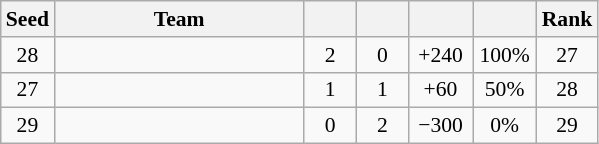<table class="wikitable" style="text-align:center;font-size: 90%;">
<tr>
<th width="28px">Seed</th>
<th width="160px">Team</th>
<th width="28px"></th>
<th width="28px"></th>
<th width="36px"></th>
<th width="36px"></th>
<th width="28px">Rank</th>
</tr>
<tr>
<td>28</td>
<td style="text-align:left;"></td>
<td>2</td>
<td>0</td>
<td>+240</td>
<td>100%</td>
<td>27</td>
</tr>
<tr>
<td>27</td>
<td style="text-align:left;"></td>
<td>1</td>
<td>1</td>
<td>+60</td>
<td>50%</td>
<td>28</td>
</tr>
<tr>
<td>29</td>
<td style="text-align:left;"></td>
<td>0</td>
<td>2</td>
<td>−300</td>
<td>0%</td>
<td>29</td>
</tr>
</table>
